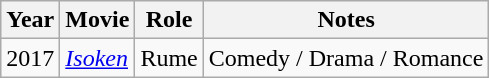<table class="wikitable">
<tr>
<th>Year</th>
<th>Movie</th>
<th>Role</th>
<th>Notes</th>
</tr>
<tr>
<td>2017</td>
<td><em><a href='#'>Isoken</a></em></td>
<td>Rume</td>
<td>Comedy / Drama / Romance</td>
</tr>
</table>
